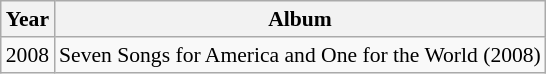<table class="wikitable" style="font-size: 90%;">
<tr>
<th>Year</th>
<th>Album</th>
</tr>
<tr>
<td>2008</td>
<td>Seven Songs for America and One for the World (2008)</td>
</tr>
</table>
